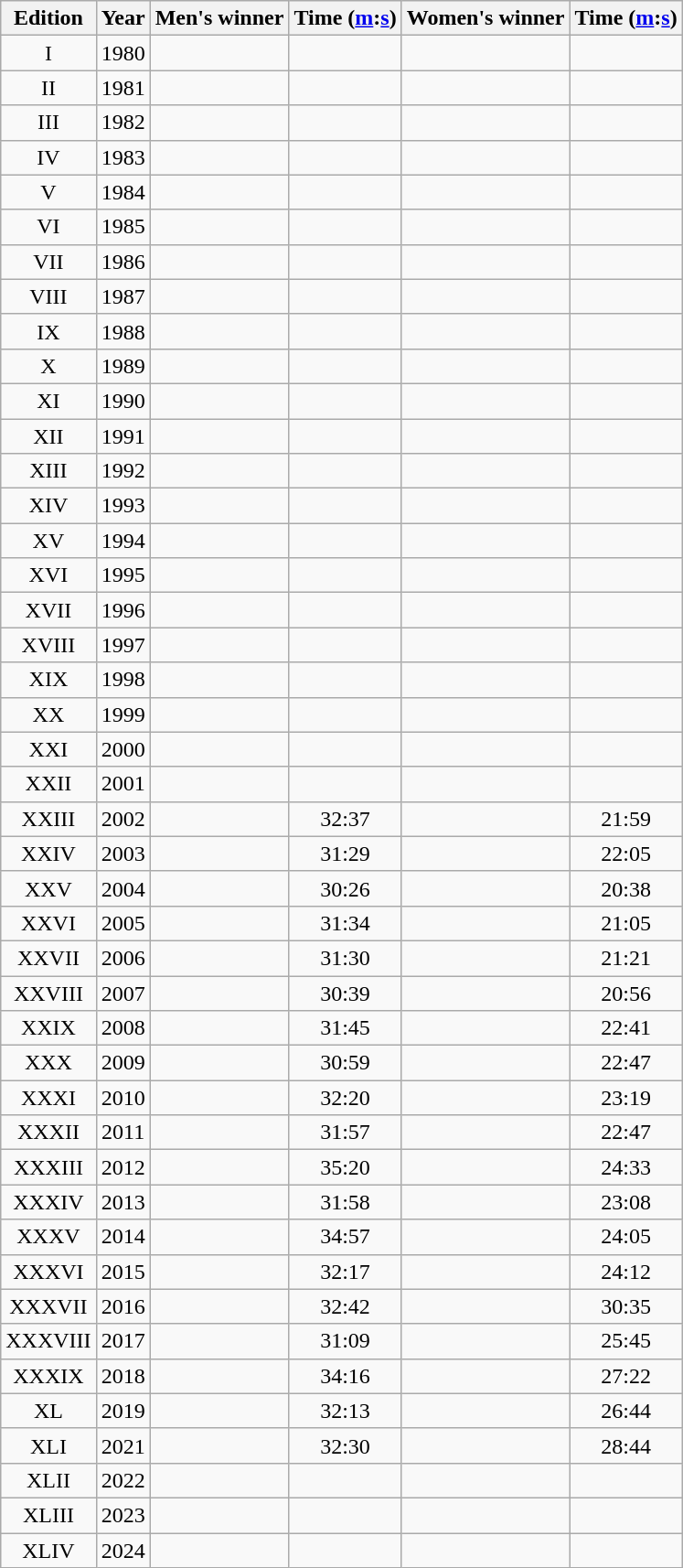<table class="wikitable" style="text-align:center">
<tr>
<th>Edition</th>
<th>Year</th>
<th>Men's winner</th>
<th>Time (<a href='#'>m</a>:<a href='#'>s</a>)</th>
<th>Women's winner</th>
<th>Time (<a href='#'>m</a>:<a href='#'>s</a>)</th>
</tr>
<tr>
<td>I</td>
<td>1980</td>
<td align=left></td>
<td></td>
<td align=left></td>
<td></td>
</tr>
<tr>
<td>II</td>
<td>1981</td>
<td align=left></td>
<td></td>
<td align=left></td>
<td></td>
</tr>
<tr>
<td>III</td>
<td>1982</td>
<td align=left></td>
<td></td>
<td align=left></td>
<td></td>
</tr>
<tr>
<td>IV</td>
<td>1983</td>
<td align=left></td>
<td></td>
<td align=left></td>
<td></td>
</tr>
<tr>
<td>V</td>
<td>1984</td>
<td align=left></td>
<td></td>
<td align=left></td>
<td></td>
</tr>
<tr>
<td>VI</td>
<td>1985</td>
<td align=left></td>
<td></td>
<td align=left></td>
<td></td>
</tr>
<tr>
<td>VII</td>
<td>1986</td>
<td align=left></td>
<td></td>
<td align=left></td>
<td></td>
</tr>
<tr>
<td>VIII</td>
<td>1987</td>
<td align=left></td>
<td></td>
<td align=left></td>
<td></td>
</tr>
<tr>
<td>IX</td>
<td>1988</td>
<td align=left></td>
<td></td>
<td align=left></td>
<td></td>
</tr>
<tr>
<td>X</td>
<td>1989</td>
<td align=left></td>
<td></td>
<td align=left></td>
<td></td>
</tr>
<tr>
<td>XI</td>
<td>1990</td>
<td align=left></td>
<td></td>
<td align=left></td>
<td></td>
</tr>
<tr>
<td>XII</td>
<td>1991</td>
<td align=left></td>
<td></td>
<td align=left></td>
<td></td>
</tr>
<tr>
<td>XIII</td>
<td>1992</td>
<td align=left></td>
<td></td>
<td align=left></td>
<td></td>
</tr>
<tr>
<td>XIV</td>
<td>1993</td>
<td align=left></td>
<td></td>
<td align=left></td>
<td></td>
</tr>
<tr>
<td>XV</td>
<td>1994</td>
<td align=left></td>
<td></td>
<td align=left></td>
<td></td>
</tr>
<tr>
<td>XVI</td>
<td>1995</td>
<td align=left></td>
<td></td>
<td align=left></td>
<td></td>
</tr>
<tr>
<td>XVII</td>
<td>1996</td>
<td align=left></td>
<td></td>
<td align=left></td>
<td></td>
</tr>
<tr>
<td>XVIII</td>
<td>1997</td>
<td align=left></td>
<td></td>
<td align=left></td>
<td></td>
</tr>
<tr>
<td>XIX</td>
<td>1998</td>
<td align=left></td>
<td></td>
<td align=left></td>
<td></td>
</tr>
<tr>
<td>XX</td>
<td>1999</td>
<td align=left></td>
<td></td>
<td align=left></td>
<td></td>
</tr>
<tr>
<td>XXI</td>
<td>2000</td>
<td align=left></td>
<td></td>
<td align=left></td>
<td></td>
</tr>
<tr>
<td>XXII</td>
<td>2001</td>
<td align=left></td>
<td></td>
<td align=left></td>
<td></td>
</tr>
<tr>
<td>XXIII</td>
<td>2002</td>
<td align=left></td>
<td>32:37</td>
<td align=left></td>
<td>21:59</td>
</tr>
<tr>
<td>XXIV</td>
<td>2003</td>
<td align=left></td>
<td>31:29</td>
<td align=left></td>
<td>22:05</td>
</tr>
<tr>
<td>XXV</td>
<td>2004</td>
<td align=left></td>
<td>30:26</td>
<td align=left></td>
<td>20:38</td>
</tr>
<tr>
<td>XXVI</td>
<td>2005</td>
<td align=left></td>
<td>31:34</td>
<td align=left></td>
<td>21:05</td>
</tr>
<tr>
<td>XXVII</td>
<td>2006</td>
<td align=left></td>
<td>31:30</td>
<td align=left></td>
<td>21:21</td>
</tr>
<tr>
<td>XXVIII</td>
<td>2007</td>
<td align=left></td>
<td>30:39</td>
<td align=left></td>
<td>20:56</td>
</tr>
<tr>
<td>XXIX</td>
<td>2008</td>
<td align=left></td>
<td>31:45</td>
<td align=left></td>
<td>22:41</td>
</tr>
<tr>
<td>XXX</td>
<td>2009</td>
<td align=left></td>
<td>30:59</td>
<td align=left></td>
<td>22:47</td>
</tr>
<tr>
<td>XXXI</td>
<td>2010</td>
<td align=left></td>
<td>32:20</td>
<td align=left></td>
<td>23:19</td>
</tr>
<tr>
<td>XXXII</td>
<td>2011</td>
<td align=left></td>
<td>31:57</td>
<td align=left></td>
<td>22:47</td>
</tr>
<tr>
<td>XXXIII</td>
<td>2012</td>
<td align=left></td>
<td>35:20</td>
<td align=left></td>
<td>24:33</td>
</tr>
<tr>
<td>XXXIV</td>
<td>2013</td>
<td align=left></td>
<td>31:58</td>
<td align=left></td>
<td>23:08</td>
</tr>
<tr>
<td>XXXV</td>
<td>2014</td>
<td align=left></td>
<td>34:57</td>
<td align=left></td>
<td>24:05</td>
</tr>
<tr>
<td>XXXVI</td>
<td>2015</td>
<td align=left></td>
<td>32:17</td>
<td align=left></td>
<td>24:12</td>
</tr>
<tr>
<td>XXXVII</td>
<td>2016</td>
<td align=left></td>
<td>32:42</td>
<td align=left></td>
<td>30:35</td>
</tr>
<tr>
<td>XXXVIII</td>
<td>2017</td>
<td align=left></td>
<td>31:09</td>
<td align=left></td>
<td>25:45</td>
</tr>
<tr>
<td>XXXIX</td>
<td>2018</td>
<td align=left></td>
<td>34:16</td>
<td align=left></td>
<td>27:22</td>
</tr>
<tr>
<td>XL</td>
<td>2019</td>
<td align=left></td>
<td>32:13</td>
<td align=left></td>
<td>26:44</td>
</tr>
<tr>
<td>XLI</td>
<td>2021</td>
<td align=left></td>
<td>32:30</td>
<td align=left></td>
<td>28:44</td>
</tr>
<tr>
<td>XLII</td>
<td>2022</td>
<td align=left></td>
<td></td>
<td align=left></td>
<td></td>
</tr>
<tr>
<td>XLIII</td>
<td>2023</td>
<td align=left></td>
<td></td>
<td align=left></td>
<td></td>
</tr>
<tr>
<td>XLIV</td>
<td>2024</td>
<td align=left></td>
<td></td>
<td align=left></td>
<td></td>
</tr>
</table>
